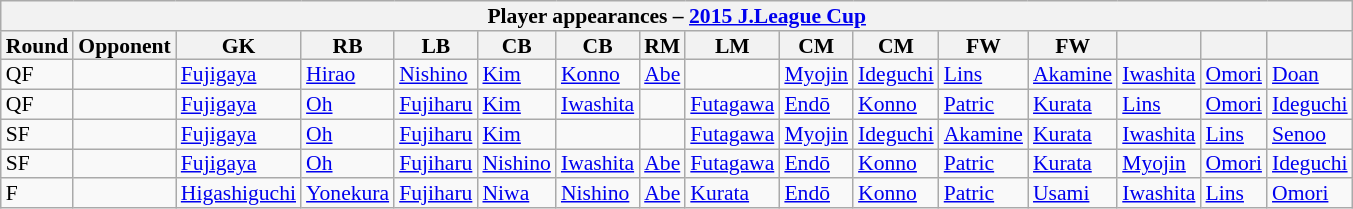<table class="wikitable"  style="text-align:left; line-height:90%; font-size:90%; width:60%;">
<tr>
<th colspan=16>Player appearances – <a href='#'>2015 J.League Cup</a></th>
</tr>
<tr>
<th style="width:5%;">Round</th>
<th style="width:20%;">Opponent</th>
<th style="width:5%;">GK</th>
<th style="width:5%;">RB</th>
<th style="width:5%;">LB</th>
<th style="width:5%;">CB</th>
<th style="width:5%;">CB</th>
<th style="width:5%;">RM</th>
<th style="width:5%;">LM</th>
<th style="width:5%;">CM</th>
<th style="width:5%;">CM</th>
<th style="width:5%;">FW</th>
<th style="width:5%;">FW</th>
<th style="width:5%;"></th>
<th style="width:5%;"></th>
<th style="width:5%;"></th>
</tr>
<tr>
<td align=centre>QF</td>
<td align=left></td>
<td><a href='#'>Fujigaya</a></td>
<td><a href='#'>Hirao</a></td>
<td><a href='#'>Nishino</a></td>
<td><a href='#'>Kim</a></td>
<td><a href='#'>Konno</a></td>
<td><a href='#'>Abe</a></td>
<td></td>
<td><a href='#'>Myojin</a></td>
<td><a href='#'>Ideguchi</a></td>
<td><a href='#'>Lins</a></td>
<td><a href='#'>Akamine</a></td>
<td><a href='#'>Iwashita</a></td>
<td><a href='#'>Omori</a></td>
<td><a href='#'>Doan</a></td>
</tr>
<tr>
<td align=centre>QF</td>
<td align=left></td>
<td><a href='#'>Fujigaya</a></td>
<td><a href='#'>Oh</a></td>
<td><a href='#'>Fujiharu</a></td>
<td><a href='#'>Kim</a></td>
<td><a href='#'>Iwashita</a></td>
<td></td>
<td><a href='#'>Futagawa</a></td>
<td><a href='#'>Endō</a></td>
<td><a href='#'>Konno</a></td>
<td><a href='#'>Patric</a></td>
<td><a href='#'>Kurata</a></td>
<td><a href='#'>Lins</a></td>
<td><a href='#'>Omori</a></td>
<td><a href='#'>Ideguchi</a></td>
</tr>
<tr>
<td align=centre>SF</td>
<td align=left></td>
<td><a href='#'>Fujigaya</a></td>
<td><a href='#'>Oh</a></td>
<td><a href='#'>Fujiharu</a></td>
<td><a href='#'>Kim</a></td>
<td></td>
<td></td>
<td><a href='#'>Futagawa</a></td>
<td><a href='#'>Myojin</a></td>
<td><a href='#'>Ideguchi</a></td>
<td><a href='#'>Akamine</a></td>
<td><a href='#'>Kurata</a></td>
<td><a href='#'>Iwashita</a></td>
<td><a href='#'>Lins</a></td>
<td><a href='#'>Senoo</a></td>
</tr>
<tr>
<td align=centre>SF</td>
<td align=left></td>
<td><a href='#'>Fujigaya</a></td>
<td><a href='#'>Oh</a></td>
<td><a href='#'>Fujiharu</a></td>
<td><a href='#'>Nishino</a></td>
<td><a href='#'>Iwashita</a></td>
<td><a href='#'>Abe</a></td>
<td><a href='#'>Futagawa</a></td>
<td><a href='#'>Endō</a></td>
<td><a href='#'>Konno</a></td>
<td><a href='#'>Patric</a></td>
<td><a href='#'>Kurata</a></td>
<td><a href='#'>Myojin</a></td>
<td><a href='#'>Omori</a></td>
<td><a href='#'>Ideguchi</a></td>
</tr>
<tr>
<td align=centre>F</td>
<td align=left></td>
<td><a href='#'>Higashiguchi</a></td>
<td><a href='#'>Yonekura</a></td>
<td><a href='#'>Fujiharu</a></td>
<td><a href='#'>Niwa</a></td>
<td><a href='#'>Nishino</a></td>
<td><a href='#'>Abe</a></td>
<td><a href='#'>Kurata</a></td>
<td><a href='#'>Endō</a></td>
<td><a href='#'>Konno</a></td>
<td><a href='#'>Patric</a></td>
<td><a href='#'>Usami</a></td>
<td><a href='#'>Iwashita</a></td>
<td><a href='#'>Lins</a></td>
<td><a href='#'>Omori</a></td>
</tr>
</table>
